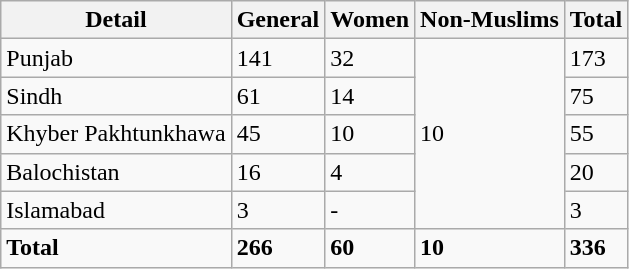<table class="wikitable">
<tr>
<th>Detail</th>
<th>General</th>
<th>Women</th>
<th>Non-Muslims</th>
<th><strong>Total</strong></th>
</tr>
<tr>
<td>Punjab</td>
<td>141</td>
<td>32</td>
<td rowspan="5">10</td>
<td>173</td>
</tr>
<tr>
<td>Sindh</td>
<td>61</td>
<td>14</td>
<td>75</td>
</tr>
<tr>
<td>Khyber Pakhtunkhawa</td>
<td>45</td>
<td>10</td>
<td>55</td>
</tr>
<tr>
<td>Balochistan</td>
<td>16</td>
<td>4</td>
<td>20</td>
</tr>
<tr>
<td>Islamabad</td>
<td>3</td>
<td>-</td>
<td>3</td>
</tr>
<tr>
<td><strong>Total</strong></td>
<td><strong>266</strong></td>
<td><strong>60</strong></td>
<td><strong>10</strong></td>
<td><strong>336</strong></td>
</tr>
</table>
